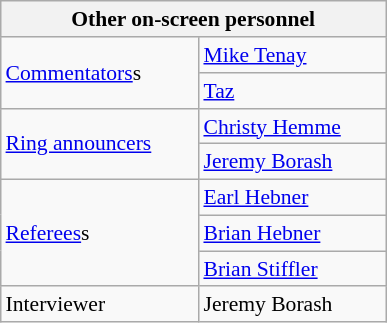<table align="right" class="wikitable" style="border:1px; font-size:90%; margin-left:1em;">
<tr>
<th colspan="2" width="250"><strong>Other on-screen personnel</strong></th>
</tr>
<tr>
<td rowspan=2><a href='#'>Commentators</a>s</td>
<td><a href='#'>Mike Tenay</a></td>
</tr>
<tr>
<td><a href='#'>Taz</a></td>
</tr>
<tr>
<td rowspan=2><a href='#'>Ring announcers</a></td>
<td><a href='#'>Christy Hemme</a></td>
</tr>
<tr>
<td><a href='#'>Jeremy Borash</a></td>
</tr>
<tr>
<td rowspan=3><a href='#'>Referees</a>s</td>
<td><a href='#'>Earl Hebner</a></td>
</tr>
<tr>
<td><a href='#'>Brian Hebner</a></td>
</tr>
<tr>
<td><a href='#'>Brian Stiffler</a></td>
</tr>
<tr>
<td rowspan=1>Interviewer</td>
<td>Jeremy Borash</td>
</tr>
<tr>
</tr>
</table>
